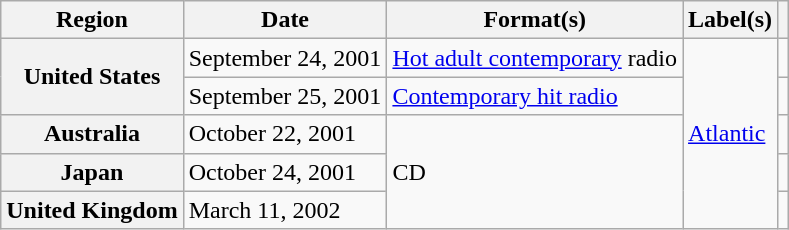<table class="wikitable plainrowheaders">
<tr>
<th scope="col">Region</th>
<th scope="col">Date</th>
<th scope="col">Format(s)</th>
<th scope="col">Label(s)</th>
<th scope="col"></th>
</tr>
<tr>
<th scope="row" rowspan="2">United States</th>
<td>September 24, 2001</td>
<td><a href='#'>Hot adult contemporary</a> radio</td>
<td rowspan="5"><a href='#'>Atlantic</a></td>
<td></td>
</tr>
<tr>
<td>September 25, 2001</td>
<td><a href='#'>Contemporary hit radio</a></td>
<td></td>
</tr>
<tr>
<th scope="row">Australia</th>
<td>October 22, 2001</td>
<td rowspan="3">CD</td>
<td></td>
</tr>
<tr>
<th scope="row">Japan</th>
<td>October 24, 2001</td>
<td></td>
</tr>
<tr>
<th scope="row">United Kingdom</th>
<td>March 11, 2002</td>
<td></td>
</tr>
</table>
